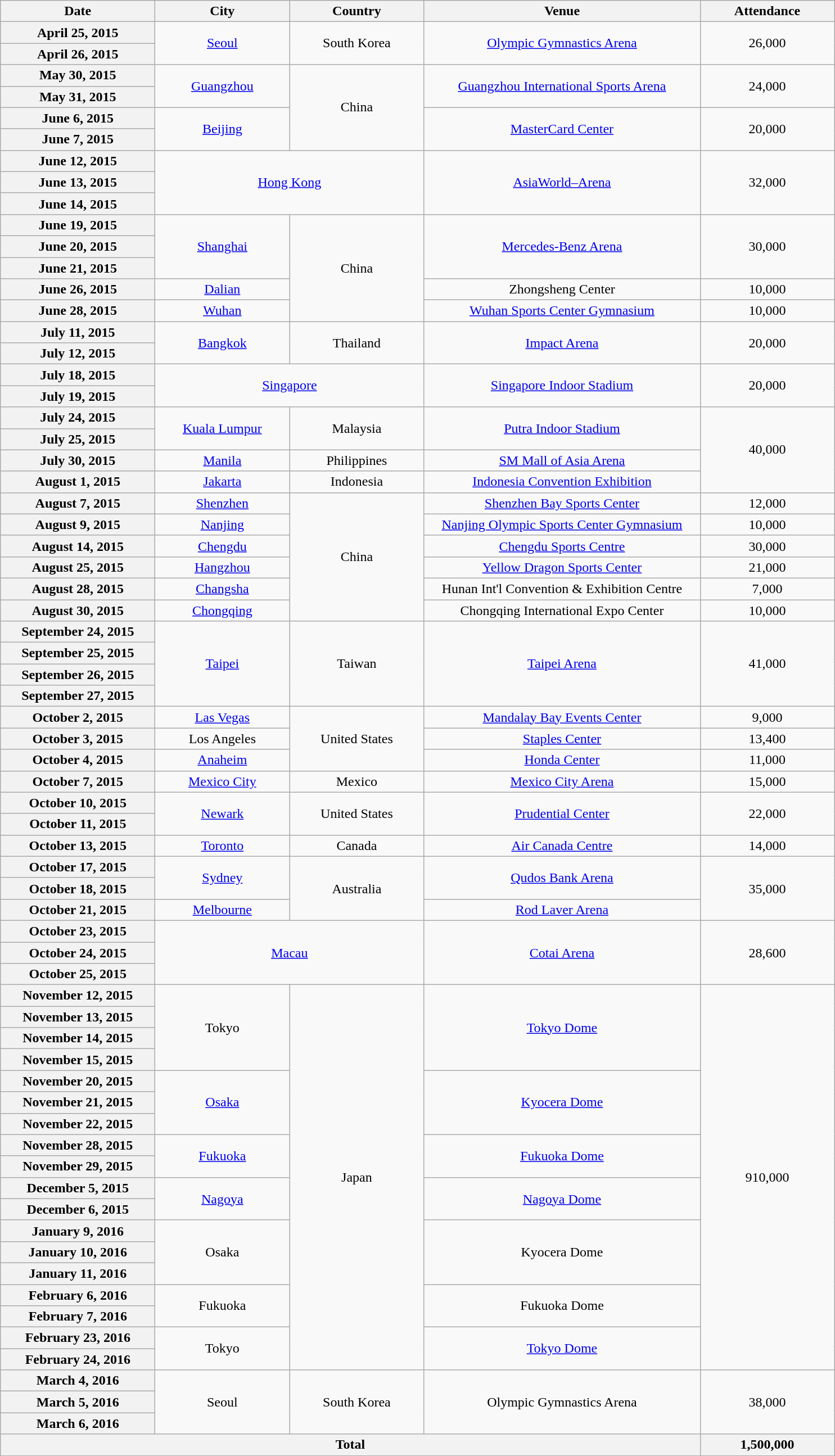<table class="wikitable plainrowheaders" style="text-align:center;">
<tr>
<th scope="col" style="width:11em;">Date</th>
<th scope="col" style="width:9.5em;">City</th>
<th scope="col" style="width:9.5em;">Country</th>
<th scope="col" style="width:20em;">Venue</th>
<th scope="col" style="width:9.5em;">Attendance</th>
</tr>
<tr>
<th scope="row">April 25, 2015</th>
<td rowspan="2"><a href='#'>Seoul</a></td>
<td rowspan="2">South Korea</td>
<td rowspan="2"><a href='#'>Olympic Gymnastics Arena</a></td>
<td rowspan="2">26,000</td>
</tr>
<tr>
<th scope="row">April 26, 2015</th>
</tr>
<tr>
<th scope="row">May 30, 2015</th>
<td rowspan="2"><a href='#'>Guangzhou</a></td>
<td rowspan="4">China</td>
<td rowspan="2"><a href='#'>Guangzhou International Sports Arena</a></td>
<td rowspan="2">24,000</td>
</tr>
<tr>
<th scope="row">May 31, 2015</th>
</tr>
<tr>
<th scope="row">June 6, 2015</th>
<td rowspan="2"><a href='#'>Beijing</a></td>
<td rowspan="2"><a href='#'>MasterCard Center</a></td>
<td rowspan="2">20,000</td>
</tr>
<tr>
<th scope="row">June 7, 2015</th>
</tr>
<tr>
<th scope="row">June 12, 2015</th>
<td colspan="2" rowspan="3"><a href='#'>Hong Kong</a></td>
<td rowspan="3"><a href='#'>AsiaWorld–Arena</a></td>
<td rowspan="3">32,000</td>
</tr>
<tr>
<th scope="row">June 13, 2015</th>
</tr>
<tr>
<th scope="row">June 14, 2015</th>
</tr>
<tr>
<th scope="row">June 19, 2015</th>
<td rowspan="3"><a href='#'>Shanghai</a></td>
<td rowspan="5">China</td>
<td rowspan="3"><a href='#'>Mercedes-Benz Arena</a></td>
<td rowspan="3">30,000</td>
</tr>
<tr>
<th scope="row">June 20, 2015</th>
</tr>
<tr>
<th scope="row">June 21, 2015</th>
</tr>
<tr>
<th scope="row">June 26, 2015</th>
<td><a href='#'>Dalian</a></td>
<td>Zhongsheng Center</td>
<td>10,000</td>
</tr>
<tr>
<th scope="row">June 28, 2015</th>
<td><a href='#'>Wuhan</a></td>
<td><a href='#'>Wuhan Sports Center Gymnasium</a></td>
<td>10,000</td>
</tr>
<tr>
<th scope="row">July 11, 2015</th>
<td rowspan="2"><a href='#'>Bangkok</a></td>
<td rowspan="2">Thailand</td>
<td rowspan="2"><a href='#'>Impact Arena</a></td>
<td rowspan="2">20,000</td>
</tr>
<tr>
<th scope="row">July 12, 2015</th>
</tr>
<tr>
<th scope="row">July 18, 2015</th>
<td rowspan="2" colspan="2"><a href='#'>Singapore</a></td>
<td rowspan="2"><a href='#'>Singapore Indoor Stadium</a></td>
<td rowspan="2">20,000</td>
</tr>
<tr>
<th scope="row">July 19, 2015</th>
</tr>
<tr>
<th scope="row">July 24, 2015</th>
<td rowspan="2"><a href='#'>Kuala Lumpur</a></td>
<td rowspan="2">Malaysia</td>
<td rowspan="2"><a href='#'>Putra Indoor Stadium</a></td>
<td rowspan="4">40,000</td>
</tr>
<tr>
<th scope="row">July 25, 2015</th>
</tr>
<tr>
<th scope="row">July 30, 2015</th>
<td><a href='#'>Manila</a></td>
<td>Philippines</td>
<td><a href='#'>SM Mall of Asia Arena</a></td>
</tr>
<tr>
<th scope="row">August 1, 2015</th>
<td><a href='#'>Jakarta</a></td>
<td>Indonesia</td>
<td><a href='#'>Indonesia Convention Exhibition</a></td>
</tr>
<tr>
<th scope="row">August 7, 2015</th>
<td><a href='#'>Shenzhen</a></td>
<td rowspan="6">China</td>
<td><a href='#'>Shenzhen Bay Sports Center</a></td>
<td>12,000</td>
</tr>
<tr>
<th scope="row">August 9, 2015</th>
<td><a href='#'>Nanjing</a></td>
<td><a href='#'>Nanjing Olympic Sports Center Gymnasium</a></td>
<td>10,000</td>
</tr>
<tr>
<th scope="row">August 14, 2015</th>
<td><a href='#'>Chengdu</a></td>
<td><a href='#'>Chengdu Sports Centre</a></td>
<td>30,000</td>
</tr>
<tr>
<th scope="row">August 25, 2015</th>
<td><a href='#'>Hangzhou</a></td>
<td><a href='#'>Yellow Dragon Sports Center</a></td>
<td>21,000</td>
</tr>
<tr>
<th scope="row">August 28, 2015</th>
<td><a href='#'>Changsha</a></td>
<td>Hunan Int'l Convention & Exhibition Centre</td>
<td>7,000</td>
</tr>
<tr>
<th scope="row">August 30, 2015</th>
<td><a href='#'>Chongqing</a></td>
<td>Chongqing International Expo Center</td>
<td>10,000</td>
</tr>
<tr>
<th scope="row">September 24, 2015</th>
<td rowspan="4"><a href='#'>Taipei</a></td>
<td rowspan="4">Taiwan</td>
<td rowspan="4"><a href='#'>Taipei Arena</a></td>
<td rowspan="4">41,000</td>
</tr>
<tr>
<th scope="row">September 25, 2015</th>
</tr>
<tr>
<th scope="row">September 26, 2015</th>
</tr>
<tr>
<th scope="row">September 27, 2015</th>
</tr>
<tr>
<th scope="row">October 2, 2015</th>
<td rowspan="1"><a href='#'>Las Vegas</a></td>
<td rowspan="3">United States</td>
<td rowspan="1"><a href='#'>Mandalay Bay Events Center</a></td>
<td rowspan="1">9,000</td>
</tr>
<tr>
<th scope="row">October 3, 2015</th>
<td rowspan="1">Los Angeles</td>
<td rowspan="1"><a href='#'>Staples Center</a></td>
<td rowspan="1">13,400</td>
</tr>
<tr>
<th scope="row">October 4, 2015</th>
<td rowspan="1"><a href='#'>Anaheim</a></td>
<td rowspan="1"><a href='#'>Honda Center</a></td>
<td rowspan="1">11,000</td>
</tr>
<tr>
<th scope="row">October 7, 2015</th>
<td rowspan="1"><a href='#'>Mexico City</a></td>
<td rowspan="1">Mexico</td>
<td rowspan="1"><a href='#'>Mexico City Arena</a></td>
<td rowspan="1">15,000</td>
</tr>
<tr>
<th scope="row">October 10, 2015</th>
<td rowspan="2"><a href='#'>Newark</a></td>
<td rowspan="2">United States</td>
<td rowspan="2"><a href='#'>Prudential Center</a></td>
<td rowspan="2">22,000</td>
</tr>
<tr>
<th scope="row">October 11, 2015</th>
</tr>
<tr>
<th scope="row">October 13, 2015</th>
<td rowspan="1"><a href='#'>Toronto</a></td>
<td rowspan="1">Canada</td>
<td rowspan="1"><a href='#'>Air Canada Centre</a></td>
<td rowspan="1">14,000</td>
</tr>
<tr>
<th scope="row">October 17, 2015</th>
<td rowspan="2"><a href='#'>Sydney</a></td>
<td rowspan="3">Australia</td>
<td rowspan="2"><a href='#'>Qudos Bank Arena</a></td>
<td rowspan="3">35,000</td>
</tr>
<tr>
<th scope="row">October 18, 2015</th>
</tr>
<tr>
<th scope="row">October 21, 2015</th>
<td rowspan="1"><a href='#'>Melbourne</a></td>
<td rowspan="1"><a href='#'>Rod Laver Arena</a></td>
</tr>
<tr>
<th scope="row">October 23, 2015</th>
<td colspan="2" rowspan="3"><a href='#'>Macau</a></td>
<td rowspan="3"><a href='#'>Cotai Arena</a></td>
<td rowspan="3">28,600</td>
</tr>
<tr>
<th scope="row">October 24, 2015</th>
</tr>
<tr>
<th scope="row">October 25, 2015</th>
</tr>
<tr>
<th scope="row">November 12, 2015</th>
<td rowspan="4">Tokyo</td>
<td rowspan="18">Japan</td>
<td rowspan="4"><a href='#'>Tokyo Dome</a></td>
<td rowspan="18">910,000</td>
</tr>
<tr>
<th scope="row">November 13, 2015</th>
</tr>
<tr>
<th scope="row">November 14, 2015</th>
</tr>
<tr>
<th scope="row">November 15, 2015</th>
</tr>
<tr>
<th scope="row">November 20, 2015</th>
<td rowspan="3"><a href='#'>Osaka</a></td>
<td rowspan="3"><a href='#'>Kyocera Dome</a></td>
</tr>
<tr>
<th scope="row">November 21, 2015</th>
</tr>
<tr>
<th scope="row">November 22, 2015</th>
</tr>
<tr>
<th scope="row">November 28, 2015</th>
<td rowspan="2"><a href='#'>Fukuoka</a></td>
<td rowspan="2"><a href='#'>Fukuoka Dome</a></td>
</tr>
<tr>
<th scope="row">November 29, 2015</th>
</tr>
<tr>
<th scope="row">December 5, 2015</th>
<td rowspan="2"><a href='#'>Nagoya</a></td>
<td rowspan="2"><a href='#'>Nagoya Dome</a></td>
</tr>
<tr>
<th scope="row">December 6, 2015</th>
</tr>
<tr>
<th scope="row">January 9, 2016</th>
<td rowspan="3">Osaka</td>
<td rowspan="3">Kyocera Dome</td>
</tr>
<tr>
<th scope="row">January 10, 2016</th>
</tr>
<tr>
<th scope="row">January 11, 2016</th>
</tr>
<tr>
<th scope="row">February 6, 2016</th>
<td rowspan="2">Fukuoka</td>
<td rowspan="2">Fukuoka Dome</td>
</tr>
<tr>
<th scope="row">February 7, 2016</th>
</tr>
<tr>
<th scope="row">February 23, 2016</th>
<td rowspan="2">Tokyo</td>
<td rowspan="2"><a href='#'>Tokyo Dome</a></td>
</tr>
<tr>
<th scope="row">February 24, 2016</th>
</tr>
<tr>
<th scope="row">March 4, 2016</th>
<td rowspan="3">Seoul</td>
<td rowspan="3">South Korea</td>
<td rowspan="3">Olympic Gymnastics Arena</td>
<td rowspan="3">38,000</td>
</tr>
<tr>
<th scope="row">March 5, 2016</th>
</tr>
<tr>
<th scope="row">March 6, 2016</th>
</tr>
<tr>
<th colspan="4">Total</th>
<th>1,500,000</th>
</tr>
</table>
